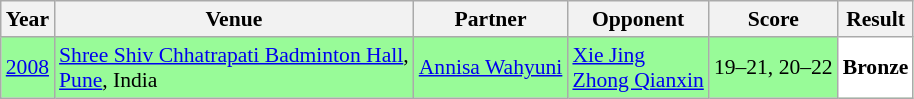<table class="sortable wikitable" style="font-size: 90%;">
<tr>
<th>Year</th>
<th>Venue</th>
<th>Partner</th>
<th>Opponent</th>
<th>Score</th>
<th>Result</th>
</tr>
<tr style="background:#98FB98">
<td align="center"><a href='#'>2008</a></td>
<td align="left"><a href='#'>Shree Shiv Chhatrapati Badminton Hall</a>,<br><a href='#'>Pune</a>, India</td>
<td align="left"> <a href='#'>Annisa Wahyuni</a></td>
<td align="left"> <a href='#'>Xie Jing</a><br> <a href='#'>Zhong Qianxin</a></td>
<td align="left">19–21, 20–22</td>
<td style="text-align:left; background:white"> <strong>Bronze</strong></td>
</tr>
</table>
